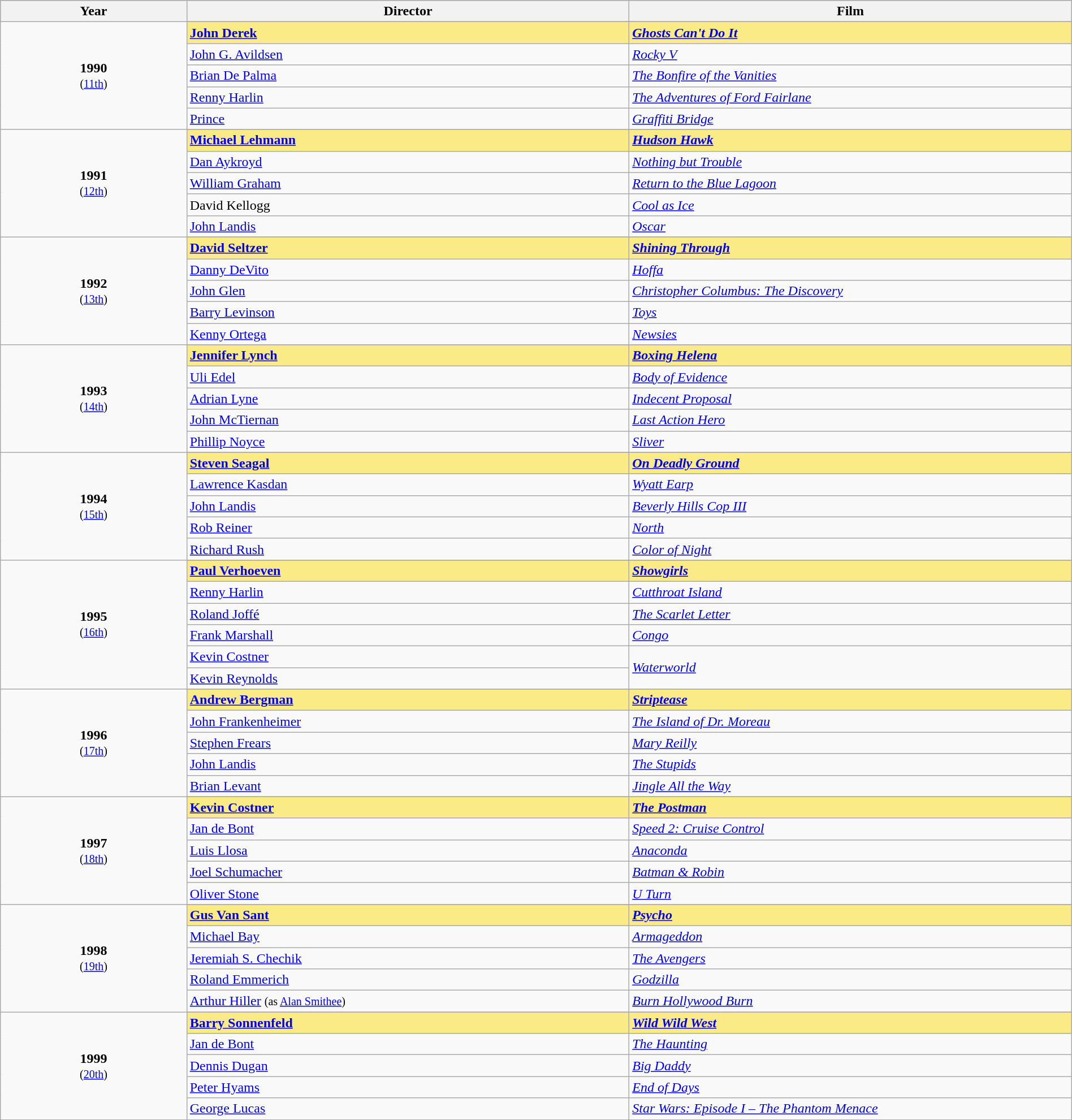<table class="wikitable" style="width:100%">
<tr bgcolor="#bebebe">
<th width="8%">Year</th>
<th width="19%">Director</th>
<th width="19%">Film</th>
</tr>
<tr>
<td rowspan="6" style="text-align:center"><strong>1990</strong><br><small>(<a href='#'>11th</a>)</small></td>
</tr>
<tr style="background:#FAEB86;">
<td><strong><a href='#'>John Derek</a></strong></td>
<td><strong><em><a href='#'>Ghosts Can't Do It</a></em></strong></td>
</tr>
<tr>
<td><a href='#'>John G. Avildsen</a></td>
<td><em><a href='#'>Rocky V</a></em></td>
</tr>
<tr>
<td><a href='#'>Brian De Palma</a></td>
<td><em><a href='#'>The Bonfire of the Vanities</a></em></td>
</tr>
<tr>
<td><a href='#'>Renny Harlin</a></td>
<td><em><a href='#'>The Adventures of Ford Fairlane</a></em></td>
</tr>
<tr>
<td><a href='#'>Prince</a></td>
<td><em><a href='#'>Graffiti Bridge</a></em></td>
</tr>
<tr>
<td rowspan="6" style="text-align:center"><strong>1991</strong><br><small>(<a href='#'>12th</a>)</small></td>
</tr>
<tr style="background:#FAEB86;">
<td><strong><a href='#'>Michael Lehmann</a></strong></td>
<td><strong><em><a href='#'>Hudson Hawk</a></em></strong></td>
</tr>
<tr>
<td><a href='#'>Dan Aykroyd</a></td>
<td><em><a href='#'>Nothing but Trouble</a></em></td>
</tr>
<tr>
<td><a href='#'>William Graham</a></td>
<td><em><a href='#'>Return to the Blue Lagoon</a></em></td>
</tr>
<tr>
<td>David Kellogg</td>
<td><em><a href='#'>Cool as Ice</a></em></td>
</tr>
<tr>
<td><a href='#'>John Landis</a></td>
<td><em><a href='#'>Oscar</a></em></td>
</tr>
<tr>
<td rowspan="6" style="text-align:center"><strong>1992</strong><br><small>(<a href='#'>13th</a>)</small></td>
</tr>
<tr style="background:#FAEB86;">
<td><strong><a href='#'>David Seltzer</a></strong></td>
<td><strong><em><a href='#'>Shining Through</a></em></strong></td>
</tr>
<tr>
<td><a href='#'>Danny DeVito</a></td>
<td><em><a href='#'>Hoffa</a></em></td>
</tr>
<tr>
<td><a href='#'>John Glen</a></td>
<td><em><a href='#'>Christopher Columbus: The Discovery</a></em></td>
</tr>
<tr>
<td><a href='#'>Barry Levinson</a></td>
<td><em><a href='#'>Toys</a></em></td>
</tr>
<tr>
<td><a href='#'>Kenny Ortega</a></td>
<td><em><a href='#'>Newsies</a></em></td>
</tr>
<tr>
<td rowspan="6" style="text-align:center"><strong>1993</strong><br><small>(<a href='#'>14th</a>)</small></td>
</tr>
<tr style="background:#FAEB86;">
<td><strong><a href='#'>Jennifer Lynch</a></strong></td>
<td><strong><em><a href='#'>Boxing Helena</a></em></strong></td>
</tr>
<tr>
<td><a href='#'>Uli Edel</a></td>
<td><em><a href='#'>Body of Evidence</a></em></td>
</tr>
<tr>
<td><a href='#'>Adrian Lyne</a></td>
<td><em><a href='#'>Indecent Proposal</a></em></td>
</tr>
<tr>
<td><a href='#'>John McTiernan</a></td>
<td><em><a href='#'>Last Action Hero</a></em></td>
</tr>
<tr>
<td><a href='#'>Phillip Noyce</a></td>
<td><em><a href='#'>Sliver</a></em></td>
</tr>
<tr>
<td rowspan="6" style="text-align:center"><strong>1994</strong><br><small>(<a href='#'>15th</a>)</small></td>
</tr>
<tr style="background:#FAEB86;">
<td><strong><a href='#'>Steven Seagal</a></strong></td>
<td><strong><em><a href='#'>On Deadly Ground</a></em></strong></td>
</tr>
<tr>
<td><a href='#'>Lawrence Kasdan</a></td>
<td><em><a href='#'>Wyatt Earp</a></em></td>
</tr>
<tr>
<td><a href='#'>John Landis</a></td>
<td><em><a href='#'>Beverly Hills Cop III</a></em></td>
</tr>
<tr>
<td><a href='#'>Rob Reiner</a></td>
<td><em><a href='#'>North</a></em></td>
</tr>
<tr>
<td><a href='#'>Richard Rush</a></td>
<td><em><a href='#'>Color of Night</a></em></td>
</tr>
<tr>
<td rowspan="7" style="text-align:center"><strong>1995</strong><br><small>(<a href='#'>16th</a>)</small></td>
</tr>
<tr style="background:#FAEB86;">
<td><strong><a href='#'>Paul Verhoeven</a></strong></td>
<td><strong><em><a href='#'>Showgirls</a></em></strong></td>
</tr>
<tr>
<td><a href='#'>Renny Harlin</a></td>
<td><em><a href='#'>Cutthroat Island</a></em></td>
</tr>
<tr>
<td><a href='#'>Roland Joffé</a></td>
<td><em><a href='#'>The Scarlet Letter</a></em></td>
</tr>
<tr>
<td><a href='#'>Frank Marshall</a></td>
<td><em><a href='#'>Congo</a></em></td>
</tr>
<tr>
<td><a href='#'>Kevin Costner</a></td>
<td rowspan=2><em><a href='#'>Waterworld</a></em></td>
</tr>
<tr>
<td><a href='#'>Kevin Reynolds</a></td>
</tr>
<tr>
<td rowspan="6" style="text-align:center"><strong>1996</strong><br><small>(<a href='#'>17th</a>)</small></td>
</tr>
<tr style="background:#FAEB86;">
<td><strong><a href='#'>Andrew Bergman</a></strong></td>
<td><strong><em><a href='#'>Striptease</a></em></strong></td>
</tr>
<tr>
<td><a href='#'>John Frankenheimer</a></td>
<td><em><a href='#'>The Island of Dr. Moreau</a></em></td>
</tr>
<tr>
<td><a href='#'>Stephen Frears</a></td>
<td><em><a href='#'>Mary Reilly</a></em></td>
</tr>
<tr>
<td><a href='#'>John Landis</a></td>
<td><em><a href='#'>The Stupids</a></em></td>
</tr>
<tr>
<td><a href='#'>Brian Levant</a></td>
<td><em><a href='#'>Jingle All the Way</a></em></td>
</tr>
<tr>
<td rowspan="6" style="text-align:center"><strong>1997</strong><br><small>(<a href='#'>18th</a>)</small></td>
</tr>
<tr style="background:#FAEB86;">
<td><strong><a href='#'>Kevin Costner</a></strong></td>
<td><strong><em><a href='#'>The Postman</a></em></strong></td>
</tr>
<tr>
<td><a href='#'>Jan de Bont</a></td>
<td><em><a href='#'>Speed 2: Cruise Control</a></em></td>
</tr>
<tr>
<td><a href='#'>Luis Llosa</a></td>
<td><em><a href='#'>Anaconda</a></em></td>
</tr>
<tr>
<td><a href='#'>Joel Schumacher</a></td>
<td><em><a href='#'>Batman & Robin</a></em></td>
</tr>
<tr>
<td><a href='#'>Oliver Stone</a></td>
<td><em><a href='#'>U Turn</a></em></td>
</tr>
<tr>
<td rowspan="6" style="text-align:center"><strong>1998</strong><br><small>(<a href='#'>19th</a>)</small></td>
</tr>
<tr style="background:#FAEB86;">
<td><strong><a href='#'>Gus Van Sant</a></strong></td>
<td><strong><em><a href='#'>Psycho</a></em></strong></td>
</tr>
<tr>
<td><a href='#'>Michael Bay</a></td>
<td><em><a href='#'>Armageddon</a></em></td>
</tr>
<tr>
<td><a href='#'>Jeremiah S. Chechik</a></td>
<td><em><a href='#'>The Avengers</a></em></td>
</tr>
<tr>
<td><a href='#'>Roland Emmerich</a></td>
<td><em><a href='#'>Godzilla</a></em></td>
</tr>
<tr>
<td><a href='#'>Arthur Hiller</a> <small>(as <a href='#'>Alan Smithee</a>)</small></td>
<td><em><a href='#'>Burn Hollywood Burn</a></em></td>
</tr>
<tr>
<td rowspan="6" style="text-align:center"><strong>1999</strong><br><small>(<a href='#'>20th</a>)</small></td>
</tr>
<tr style="background:#FAEB86;">
<td><strong><a href='#'>Barry Sonnenfeld</a></strong></td>
<td><strong><em><a href='#'>Wild Wild West</a></em></strong></td>
</tr>
<tr>
<td><a href='#'>Jan de Bont</a></td>
<td><em><a href='#'>The Haunting</a></em></td>
</tr>
<tr>
<td><a href='#'>Dennis Dugan</a></td>
<td><em><a href='#'>Big Daddy</a></em></td>
</tr>
<tr>
<td><a href='#'>Peter Hyams</a></td>
<td><em><a href='#'>End of Days</a></em></td>
</tr>
<tr>
<td><a href='#'>George Lucas</a></td>
<td><em><a href='#'>Star Wars: Episode I – The Phantom Menace</a></em></td>
</tr>
<tr>
</tr>
</table>
